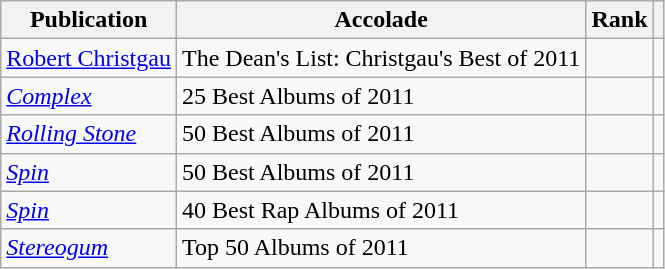<table class="wikitable sortable">
<tr>
<th>Publication</th>
<th>Accolade</th>
<th>Rank</th>
<th class="unsortable"></th>
</tr>
<tr>
<td><a href='#'>Robert Christgau</a></td>
<td>The Dean's List: Christgau's Best of 2011</td>
<td></td>
<td></td>
</tr>
<tr>
<td><em><a href='#'>Complex</a></em></td>
<td>25 Best Albums of 2011</td>
<td></td>
<td></td>
</tr>
<tr>
<td><em><a href='#'>Rolling Stone</a></em></td>
<td>50 Best Albums of 2011</td>
<td></td>
<td></td>
</tr>
<tr>
<td><em><a href='#'>Spin</a></em></td>
<td>50 Best Albums of 2011</td>
<td></td>
<td></td>
</tr>
<tr>
<td><em><a href='#'>Spin</a></em></td>
<td>40 Best Rap Albums of 2011</td>
<td></td>
<td></td>
</tr>
<tr>
<td><em><a href='#'>Stereogum</a></em></td>
<td>Top 50 Albums of 2011</td>
<td></td>
<td></td>
</tr>
</table>
